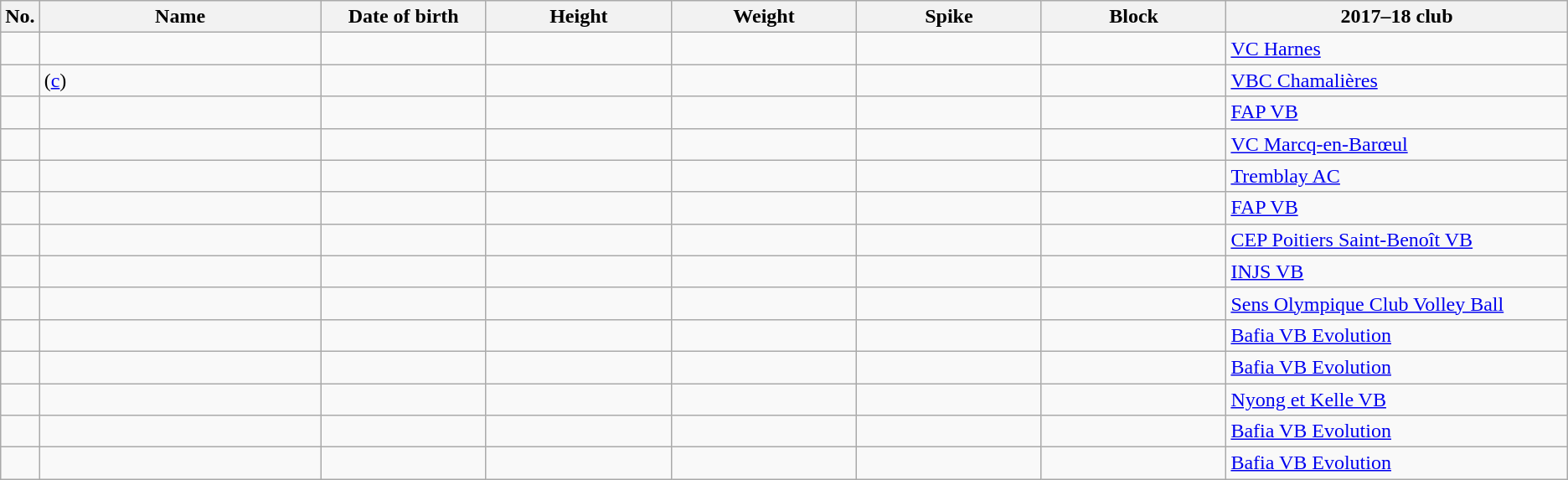<table class="wikitable sortable" style="font-size:100%; text-align:center;">
<tr>
<th>No.</th>
<th style="width:14em">Name</th>
<th style="width:8em">Date of birth</th>
<th style="width:9em">Height</th>
<th style="width:9em">Weight</th>
<th style="width:9em">Spike</th>
<th style="width:9em">Block</th>
<th style="width:17em">2017–18 club</th>
</tr>
<tr>
<td></td>
<td align=left></td>
<td align=right></td>
<td></td>
<td></td>
<td></td>
<td></td>
<td align=left> <a href='#'>VC Harnes</a></td>
</tr>
<tr>
<td></td>
<td align=left> (<a href='#'>c</a>)</td>
<td align=right></td>
<td></td>
<td></td>
<td></td>
<td></td>
<td align=left> <a href='#'>VBC Chamalières</a></td>
</tr>
<tr>
<td></td>
<td align=left></td>
<td align=right></td>
<td></td>
<td></td>
<td></td>
<td></td>
<td align=left> <a href='#'>FAP VB</a></td>
</tr>
<tr>
<td></td>
<td align=left></td>
<td align=right></td>
<td></td>
<td></td>
<td></td>
<td></td>
<td align=left> <a href='#'>VC Marcq-en-Barœul</a></td>
</tr>
<tr>
<td></td>
<td align=left></td>
<td align=right></td>
<td></td>
<td></td>
<td></td>
<td></td>
<td align=left> <a href='#'>Tremblay AC</a></td>
</tr>
<tr>
<td></td>
<td align=left></td>
<td align=right></td>
<td></td>
<td></td>
<td></td>
<td></td>
<td align=left> <a href='#'>FAP VB</a></td>
</tr>
<tr>
<td></td>
<td align=left></td>
<td align=right></td>
<td></td>
<td></td>
<td></td>
<td></td>
<td align=left> <a href='#'>CEP Poitiers Saint-Benoît VB</a></td>
</tr>
<tr>
<td></td>
<td align=left></td>
<td align=right></td>
<td></td>
<td></td>
<td></td>
<td></td>
<td align=left> <a href='#'>INJS VB</a></td>
</tr>
<tr>
<td></td>
<td align=left></td>
<td align=right></td>
<td></td>
<td></td>
<td></td>
<td></td>
<td align=left> <a href='#'>Sens Olympique Club Volley Ball</a></td>
</tr>
<tr>
<td></td>
<td align=left></td>
<td align=right></td>
<td></td>
<td></td>
<td></td>
<td></td>
<td align=left> <a href='#'>Bafia VB Evolution</a></td>
</tr>
<tr>
<td></td>
<td align=left></td>
<td align=right></td>
<td></td>
<td></td>
<td></td>
<td></td>
<td align=left> <a href='#'>Bafia VB Evolution</a></td>
</tr>
<tr>
<td></td>
<td align=left></td>
<td align=right></td>
<td></td>
<td></td>
<td></td>
<td></td>
<td align=left> <a href='#'>Nyong et Kelle VB</a></td>
</tr>
<tr>
<td></td>
<td align=left></td>
<td align=right></td>
<td></td>
<td></td>
<td></td>
<td></td>
<td align=left> <a href='#'>Bafia VB Evolution</a></td>
</tr>
<tr>
<td></td>
<td align=left></td>
<td align=right></td>
<td></td>
<td></td>
<td></td>
<td></td>
<td align=left> <a href='#'>Bafia VB Evolution</a></td>
</tr>
</table>
